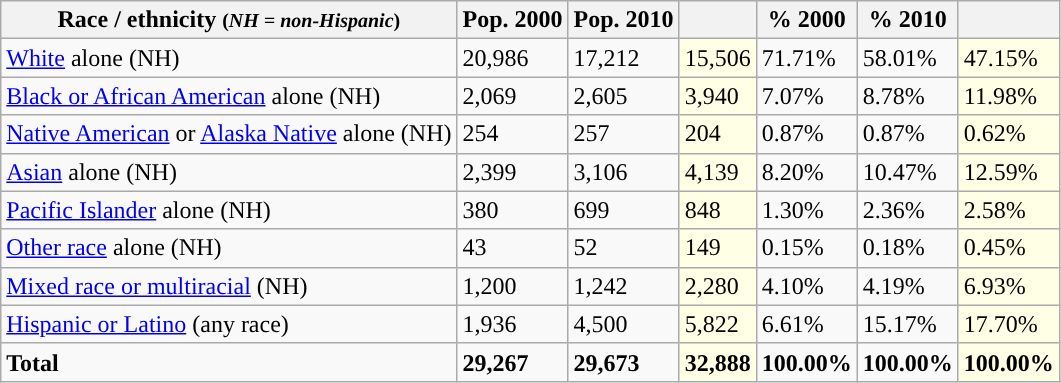<table class="wikitable">
<tr>
<th>Race / ethnicity <small>(<em>NH = non-Hispanic</em>)</small></th>
<th>Pop. 2000</th>
<th>Pop. 2010</th>
<th></th>
<th>% 2000</th>
<th>% 2010</th>
<th></th>
</tr>
<tr>
<td><a href='#'>White</a> alone (NH)</td>
<td>20,986</td>
<td>17,212</td>
<td style='background: #ffffe6;'>15,506</td>
<td>71.71%</td>
<td>58.01%</td>
<td style='background: #ffffe6;'>47.15%</td>
</tr>
<tr>
<td><a href='#'>Black or African American</a> alone (NH)</td>
<td>2,069</td>
<td>2,605</td>
<td style='background: #ffffe6;'>3,940</td>
<td>7.07%</td>
<td>8.78%</td>
<td style='background: #ffffe6;'>11.98%</td>
</tr>
<tr>
<td><a href='#'>Native American</a> or <a href='#'>Alaska Native</a> alone (NH)</td>
<td>254</td>
<td>257</td>
<td style='background: #ffffe6;'>204</td>
<td>0.87%</td>
<td>0.87%</td>
<td style='background: #ffffe6;'>0.62%</td>
</tr>
<tr>
<td><a href='#'>Asian</a> alone (NH)</td>
<td>2,399</td>
<td>3,106</td>
<td style='background: #ffffe6;'>4,139</td>
<td>8.20%</td>
<td>10.47%</td>
<td style='background: #ffffe6;'>12.59%</td>
</tr>
<tr>
<td><a href='#'>Pacific Islander</a> alone (NH)</td>
<td>380</td>
<td>699</td>
<td style='background: #ffffe6;'>848</td>
<td>1.30%</td>
<td>2.36%</td>
<td style='background: #ffffe6;'>2.58%</td>
</tr>
<tr>
<td><a href='#'>Other race</a> alone (NH)</td>
<td>43</td>
<td>52</td>
<td style='background: #ffffe6;'>149</td>
<td>0.15%</td>
<td>0.18%</td>
<td style='background: #ffffe6;'>0.45%</td>
</tr>
<tr>
<td><a href='#'>Mixed race or multiracial</a> (NH)</td>
<td>1,200</td>
<td>1,242</td>
<td style='background: #ffffe6;'>2,280</td>
<td>4.10%</td>
<td>4.19%</td>
<td style='background: #ffffe6;'>6.93%</td>
</tr>
<tr>
<td><a href='#'>Hispanic or Latino</a> (any race)</td>
<td>1,936</td>
<td>4,500</td>
<td style='background: #ffffe6;'>5,822</td>
<td>6.61%</td>
<td>15.17%</td>
<td style='background: #ffffe6;'>17.70%</td>
</tr>
<tr>
<td><strong>Total</strong></td>
<td><strong>29,267</strong></td>
<td><strong>29,673</strong></td>
<td style='background: #ffffe6;'><strong>32,888</strong></td>
<td><strong>100.00%</strong></td>
<td><strong>100.00%</strong></td>
<td style='background: #ffffe6;'><strong>100.00%</strong></td>
</tr>
</table>
